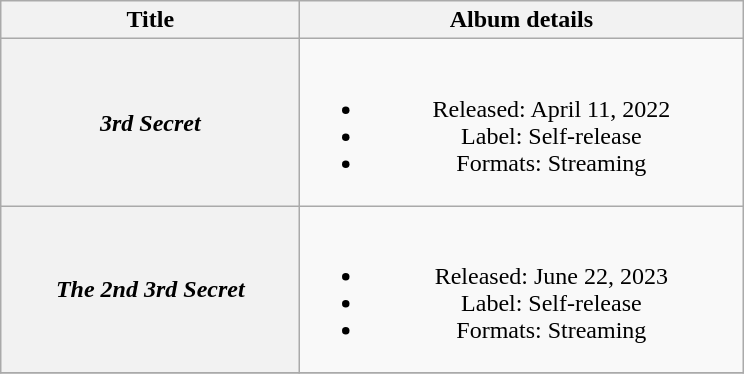<table class="wikitable plainrowheaders" style="text-align:center;">
<tr>
<th scope="col" rowspan="1" style="width:12em;">Title</th>
<th scope="col" rowspan="1" style="width:18em;">Album details</th>
</tr>
<tr>
<th scope="row"><em>3rd Secret</em></th>
<td><br><ul><li>Released: April 11, 2022</li><li>Label: Self-release</li><li>Formats: Streaming</li></ul></td>
</tr>
<tr>
<th scope="row"><em>The 2nd 3rd Secret</em></th>
<td><br><ul><li>Released: June 22, 2023</li><li>Label: Self-release</li><li>Formats: Streaming</li></ul></td>
</tr>
<tr>
</tr>
</table>
